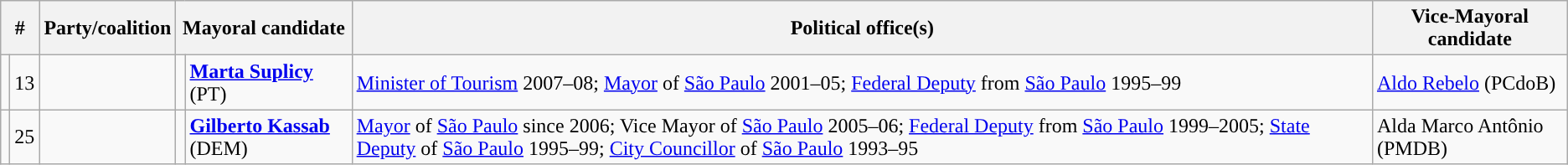<table class="wikitable">
<tr>
<th colspan=2>#</th>
<th>Party/coalition</th>
<th colspan=2>Mayoral candidate</th>
<th>Political office(s)</th>
<th>Vice-Mayoral candidate</th>
</tr>
<tr>
<td style="background:"></td>
<td>13</td>
<td></td>
<td></td>
<td><strong><a href='#'>Marta Suplicy</a></strong> (PT)</td>
<td><a href='#'>Minister of Tourism</a> 2007–08; <a href='#'>Mayor</a> of <a href='#'>São Paulo</a> 2001–05; <a href='#'>Federal Deputy</a> from <a href='#'>São Paulo</a> 1995–99</td>
<td><a href='#'>Aldo Rebelo</a> (PCdoB)</td>
</tr>
<tr>
<td style="background:"></td>
<td>25</td>
<td></td>
<td></td>
<td><strong><a href='#'>Gilberto Kassab</a></strong> (DEM)</td>
<td><a href='#'>Mayor</a> of <a href='#'>São Paulo</a> since 2006; Vice Mayor of <a href='#'>São Paulo</a> 2005–06; <a href='#'>Federal Deputy</a> from <a href='#'>São Paulo</a> 1999–2005; <a href='#'>State Deputy</a> of <a href='#'>São Paulo</a> 1995–99; <a href='#'>City Councillor</a> of <a href='#'>São Paulo</a> 1993–95</td>
<td>Alda Marco Antônio (PMDB)</td>
</tr>
</table>
